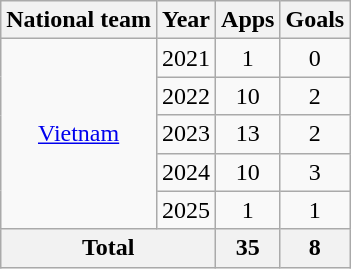<table class="wikitable" style="text-align:center">
<tr>
<th>National team</th>
<th>Year</th>
<th>Apps</th>
<th>Goals</th>
</tr>
<tr>
<td rowspan="5"><a href='#'>Vietnam</a></td>
<td>2021</td>
<td>1</td>
<td>0</td>
</tr>
<tr>
<td>2022</td>
<td>10</td>
<td>2</td>
</tr>
<tr>
<td>2023</td>
<td>13</td>
<td>2</td>
</tr>
<tr>
<td>2024</td>
<td>10</td>
<td>3</td>
</tr>
<tr>
<td>2025</td>
<td>1</td>
<td>1</td>
</tr>
<tr>
<th colspan="2">Total</th>
<th>35</th>
<th>8</th>
</tr>
</table>
